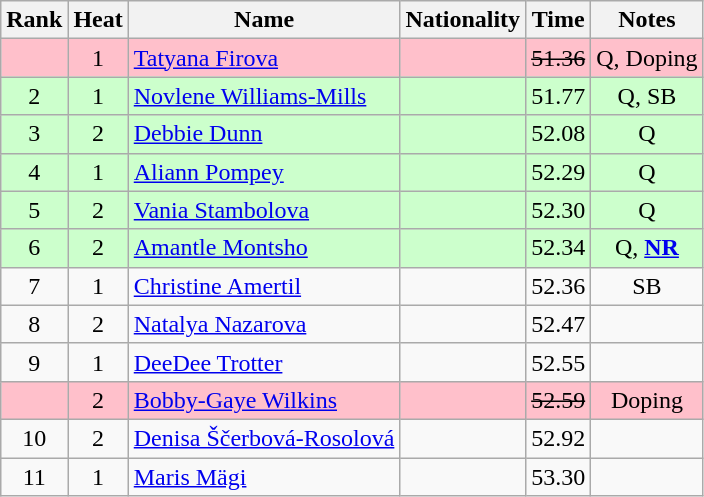<table class="wikitable sortable" style="text-align:center">
<tr>
<th>Rank</th>
<th>Heat</th>
<th>Name</th>
<th>Nationality</th>
<th>Time</th>
<th>Notes</th>
</tr>
<tr bgcolor=pink>
<td></td>
<td>1</td>
<td align=left><a href='#'>Tatyana Firova</a></td>
<td align=left></td>
<td><s>51.36</s></td>
<td>Q, Doping</td>
</tr>
<tr bgcolor=ccffcc>
<td>2</td>
<td>1</td>
<td align=left><a href='#'>Novlene Williams-Mills</a></td>
<td align=left></td>
<td>51.77</td>
<td>Q, SB</td>
</tr>
<tr bgcolor=ccffcc>
<td>3</td>
<td>2</td>
<td align=left><a href='#'>Debbie Dunn</a></td>
<td align=left></td>
<td>52.08</td>
<td>Q</td>
</tr>
<tr bgcolor=ccffcc>
<td>4</td>
<td>1</td>
<td align=left><a href='#'>Aliann Pompey</a></td>
<td align=left></td>
<td>52.29</td>
<td>Q</td>
</tr>
<tr bgcolor=ccffcc>
<td>5</td>
<td>2</td>
<td align=left><a href='#'>Vania Stambolova</a></td>
<td align=left></td>
<td>52.30</td>
<td>Q</td>
</tr>
<tr bgcolor=ccffcc>
<td>6</td>
<td>2</td>
<td align=left><a href='#'>Amantle Montsho</a></td>
<td align=left></td>
<td>52.34</td>
<td>Q, <strong><a href='#'>NR</a></strong></td>
</tr>
<tr>
<td>7</td>
<td>1</td>
<td align=left><a href='#'>Christine Amertil</a></td>
<td align=left></td>
<td>52.36</td>
<td>SB</td>
</tr>
<tr>
<td>8</td>
<td>2</td>
<td align=left><a href='#'>Natalya Nazarova</a></td>
<td align=left></td>
<td>52.47</td>
<td></td>
</tr>
<tr>
<td>9</td>
<td>1</td>
<td align=left><a href='#'>DeeDee Trotter</a></td>
<td align=left></td>
<td>52.55</td>
<td></td>
</tr>
<tr bgcolor=pink>
<td></td>
<td>2</td>
<td align=left><a href='#'>Bobby-Gaye Wilkins</a></td>
<td align=left></td>
<td><s>52.59  </s></td>
<td>Doping</td>
</tr>
<tr>
<td>10</td>
<td>2</td>
<td align=left><a href='#'>Denisa Ščerbová-Rosolová</a></td>
<td align=left></td>
<td>52.92</td>
<td></td>
</tr>
<tr>
<td>11</td>
<td>1</td>
<td align=left><a href='#'>Maris Mägi</a></td>
<td align=left></td>
<td>53.30</td>
<td></td>
</tr>
</table>
